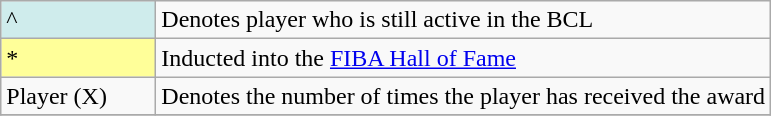<table class="wikitable">
<tr>
<td style="background-color:#CFECEC; width:6em">^</td>
<td>Denotes player who is still active in the BCL</td>
</tr>
<tr>
<td style="background-color:#FFFF99; width:6em">*</td>
<td>Inducted into the <a href='#'>FIBA Hall of Fame</a></td>
</tr>
<tr>
<td>Player (X)</td>
<td>Denotes the number of times the player has received the award</td>
</tr>
<tr>
</tr>
</table>
